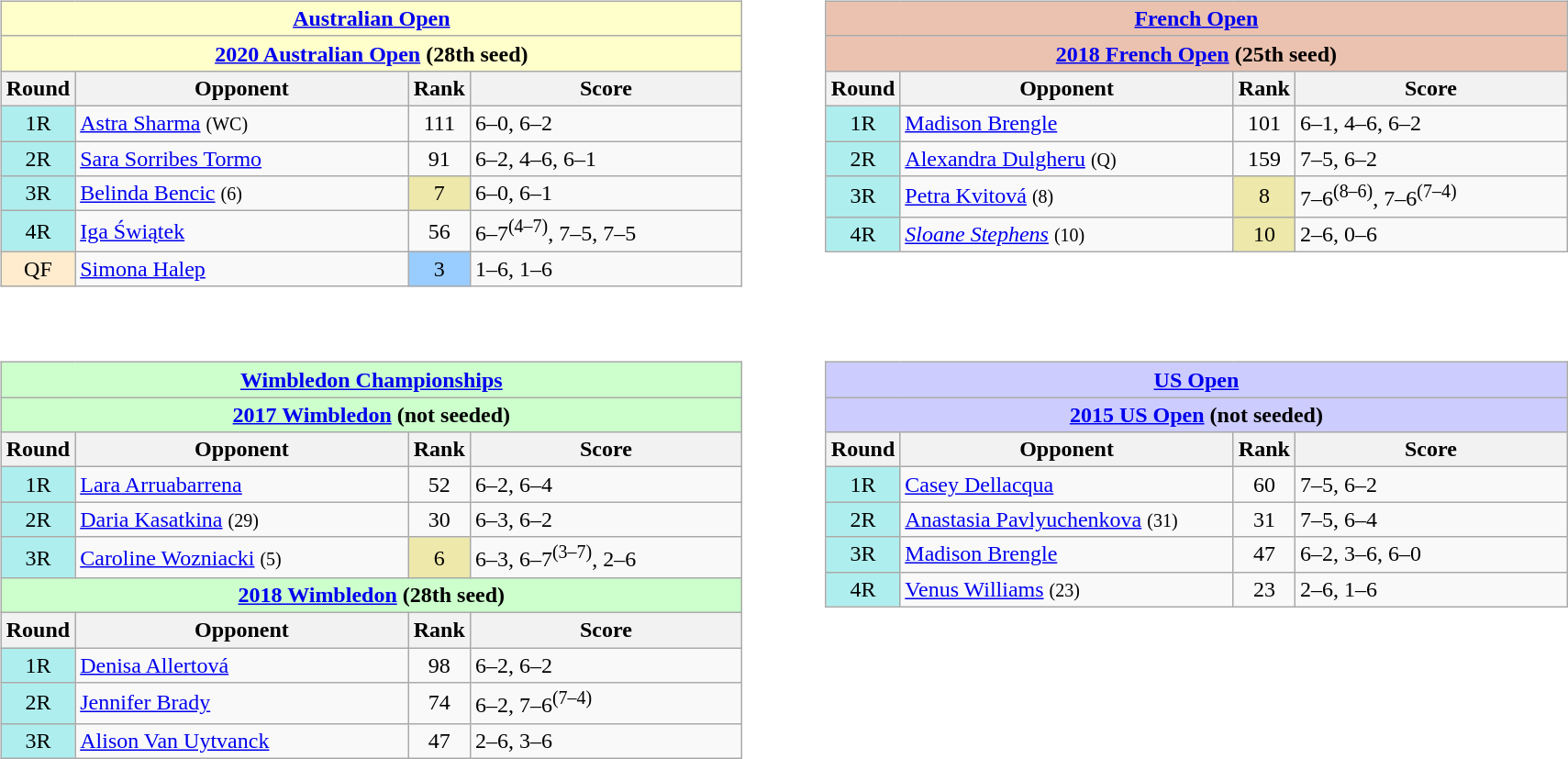<table style=width:95%>
<tr valign=top>
<td><br><table class="wikitable nowrap" style=float:left>
<tr>
<th colspan=4 style=background:#ffc><a href='#'>Australian Open</a></th>
</tr>
<tr>
<th colspan=4 style=background:#ffc><a href='#'>2020 Australian Open</a> (28th seed)</th>
</tr>
<tr>
<th width=40>Round</th>
<th width=235>Opponent</th>
<th width=20>Rank</th>
<th width=190>Score</th>
</tr>
<tr>
<td align=center style=background:#afeeee>1R</td>
<td> <a href='#'>Astra Sharma</a> <small>(WC)</small></td>
<td align=center>111</td>
<td>6–0, 6–2</td>
</tr>
<tr>
<td align=center style=background:#afeeee>2R</td>
<td> <a href='#'>Sara Sorribes Tormo</a></td>
<td align=center>91</td>
<td>6–2, 4–6, 6–1</td>
</tr>
<tr>
<td align=center style=background:#afeeee>3R</td>
<td> <a href='#'>Belinda Bencic</a> <small>(6)</small></td>
<td align=center bgcolor=EEE8AA>7</td>
<td>6–0, 6–1</td>
</tr>
<tr>
<td align=center style=background:#afeeee>4R</td>
<td> <a href='#'>Iga Świątek</a></td>
<td align=center>56</td>
<td>6–7<sup>(4–7)</sup>, 7–5, 7–5</td>
</tr>
<tr>
<td align=center style=background:#ffebcd>QF</td>
<td> <a href='#'>Simona Halep</a></td>
<td align=center bgcolor=#9cf>3</td>
<td>1–6, 1–6</td>
</tr>
</table>
</td>
<td><br><table class="wikitable nowrap" style=float:left>
<tr>
<th colspan=4 style=background:#ebc2af><a href='#'>French Open</a></th>
</tr>
<tr>
<th colspan=4 style=background:#ebc2af><a href='#'>2018 French Open</a> (25th seed)</th>
</tr>
<tr>
<th width=40>Round</th>
<th width=235>Opponent</th>
<th width=20>Rank</th>
<th width=190>Score</th>
</tr>
<tr>
<td align=center style=background:#afeeee>1R</td>
<td> <a href='#'>Madison Brengle</a></td>
<td align=center>101</td>
<td>6–1, 4–6, 6–2</td>
</tr>
<tr>
<td align=center style=background:#afeeee>2R</td>
<td> <a href='#'>Alexandra Dulgheru</a> <small>(Q)</small></td>
<td align=center>159</td>
<td>7–5, 6–2</td>
</tr>
<tr>
<td align=center style=background:#afeeee>3R</td>
<td> <a href='#'>Petra Kvitová</a> <small>(8)</small></td>
<td align=center bgcolor=EEE8AA>8</td>
<td>7–6<sup>(8–6)</sup>, 7–6<sup>(7–4)</sup></td>
</tr>
<tr>
<td align=center style=background:#afeeee>4R</td>
<td> <em><a href='#'>Sloane Stephens</a></em> <small>(10)</small></td>
<td align=center bgcolor=EEE8AA>10</td>
<td>2–6, 0–6</td>
</tr>
</table>
</td>
</tr>
<tr valign=top>
<td><br><table class="wikitable nowrap" style=float:left>
<tr>
<th colspan=4 style=background:#cfc><a href='#'>Wimbledon Championships</a></th>
</tr>
<tr>
<th colspan=4 style=background:#cfc><a href='#'>2017 Wimbledon</a> (not seeded)</th>
</tr>
<tr>
<th width=40>Round</th>
<th width=235>Opponent</th>
<th width=20>Rank</th>
<th width=190>Score</th>
</tr>
<tr>
<td align=center style=background:#afeeee>1R</td>
<td> <a href='#'>Lara Arruabarrena</a></td>
<td align=center>52</td>
<td>6–2, 6–4</td>
</tr>
<tr>
<td align=center style=background:#afeeee>2R</td>
<td> <a href='#'>Daria Kasatkina</a> <small>(29)</small></td>
<td align=center>30</td>
<td>6–3, 6–2</td>
</tr>
<tr>
<td align=center style=background:#afeeee>3R</td>
<td> <a href='#'>Caroline Wozniacki</a> <small>(5)</small></td>
<td align=center bgcolor=EEE8AA>6</td>
<td>6–3, 6–7<sup>(3–7)</sup>, 2–6</td>
</tr>
<tr>
<th colspan=4 style=background:#cfc><a href='#'>2018 Wimbledon</a> (28th seed)</th>
</tr>
<tr>
<th width=40>Round</th>
<th width=235>Opponent</th>
<th width=20>Rank</th>
<th width=190>Score</th>
</tr>
<tr>
<td align=center style=background:#afeeee>1R</td>
<td> <a href='#'>Denisa Allertová</a></td>
<td align=center>98</td>
<td>6–2, 6–2</td>
</tr>
<tr>
<td align=center style=background:#afeeee>2R</td>
<td> <a href='#'>Jennifer Brady</a></td>
<td align=center>74</td>
<td>6–2, 7–6<sup>(7–4)</sup></td>
</tr>
<tr>
<td align=center style=background:#afeeee>3R</td>
<td> <a href='#'>Alison Van Uytvanck</a></td>
<td align=center>47</td>
<td>2–6, 3–6</td>
</tr>
</table>
</td>
<td><br><table class="wikitable nowrap" style=float:left>
<tr>
<th colspan=4 style=background:#ccf><a href='#'>US Open</a></th>
</tr>
<tr>
<th colspan=4 style=background:#ccf><a href='#'>2015 US Open</a> (not seeded)</th>
</tr>
<tr>
<th width=40>Round</th>
<th width=235>Opponent</th>
<th width=20>Rank</th>
<th width=190>Score</th>
</tr>
<tr>
<td align=center bgcolor=afeeee>1R</td>
<td> <a href='#'>Casey Dellacqua</a></td>
<td align=center>60</td>
<td>7–5, 6–2</td>
</tr>
<tr>
<td align=center bgcolor=afeeee>2R</td>
<td> <a href='#'>Anastasia Pavlyuchenkova</a> <small>(31)</small></td>
<td align=center>31</td>
<td>7–5, 6–4</td>
</tr>
<tr>
<td align=center bgcolor=afeeee>3R</td>
<td> <a href='#'>Madison Brengle</a></td>
<td align=center>47</td>
<td>6–2, 3–6, 6–0</td>
</tr>
<tr>
<td align=center bgcolor=afeeee>4R</td>
<td> <a href='#'>Venus Williams</a> <small>(23)</small></td>
<td align=center>23</td>
<td>2–6, 1–6</td>
</tr>
</table>
</td>
</tr>
</table>
